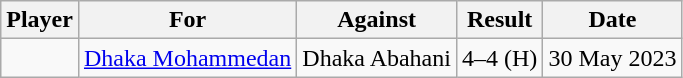<table class="wikitable">
<tr>
<th>Player</th>
<th>For</th>
<th>Against</th>
<th>Result</th>
<th>Date</th>
</tr>
<tr>
<td> </td>
<td><a href='#'>Dhaka Mohammedan</a></td>
<td>Dhaka Abahani</td>
<td>4–4 (H)</td>
<td>30 May 2023</td>
</tr>
</table>
